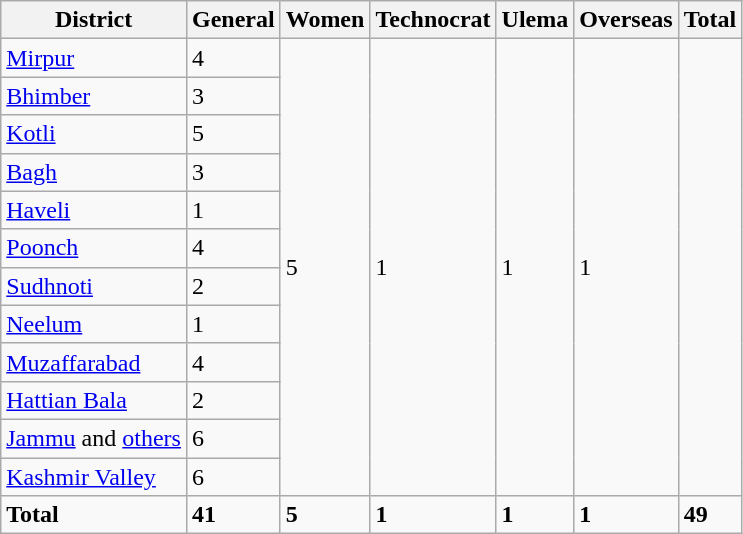<table class="wikitable">
<tr>
<th>District</th>
<th>General</th>
<th>Women</th>
<th>Technocrat</th>
<th>Ulema</th>
<th>Overseas</th>
<th><strong>Total</strong></th>
</tr>
<tr>
<td><a href='#'>Mirpur</a></td>
<td>4</td>
<td rowspan="12">5</td>
<td rowspan="12">1</td>
<td rowspan="12">1</td>
<td rowspan="12">1</td>
<td rowspan="12"></td>
</tr>
<tr>
<td><a href='#'>Bhimber</a></td>
<td>3</td>
</tr>
<tr>
<td><a href='#'>Kotli</a></td>
<td>5</td>
</tr>
<tr>
<td><a href='#'>Bagh</a></td>
<td>3</td>
</tr>
<tr>
<td><a href='#'>Haveli</a></td>
<td>1</td>
</tr>
<tr>
<td><a href='#'>Poonch</a></td>
<td>4</td>
</tr>
<tr>
<td><a href='#'>Sudhnoti</a></td>
<td>2</td>
</tr>
<tr>
<td><a href='#'>Neelum</a></td>
<td>1</td>
</tr>
<tr>
<td><a href='#'>Muzaffarabad</a></td>
<td>4</td>
</tr>
<tr>
<td><a href='#'>Hattian Bala</a></td>
<td>2</td>
</tr>
<tr>
<td><a href='#'>Jammu</a> and <a href='#'>others</a></td>
<td>6</td>
</tr>
<tr>
<td><a href='#'>Kashmir Valley</a></td>
<td>6</td>
</tr>
<tr>
<td><strong>Total</strong></td>
<td><strong>41</strong></td>
<td><strong>5</strong></td>
<td><strong>1</strong></td>
<td><strong>1</strong></td>
<td><strong>1</strong></td>
<td><strong>49</strong></td>
</tr>
</table>
